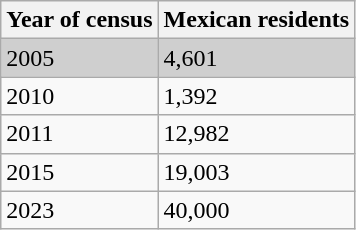<table class="wikitable">
<tr style="background:#FFFFFF; color:#000000;">
<th><strong>Year of census</strong></th>
<th><strong>Mexican residents</strong></th>
</tr>
<tr style="background:#CFCFCF;">
<td>2005</td>
<td>4,601</td>
</tr>
<tr>
<td>2010</td>
<td>1,392 </td>
</tr>
<tr>
<td>2011</td>
<td>12,982 </td>
</tr>
<tr>
<td>2015</td>
<td>19,003 </td>
</tr>
<tr>
<td>2023</td>
<td>40,000 </td>
</tr>
</table>
